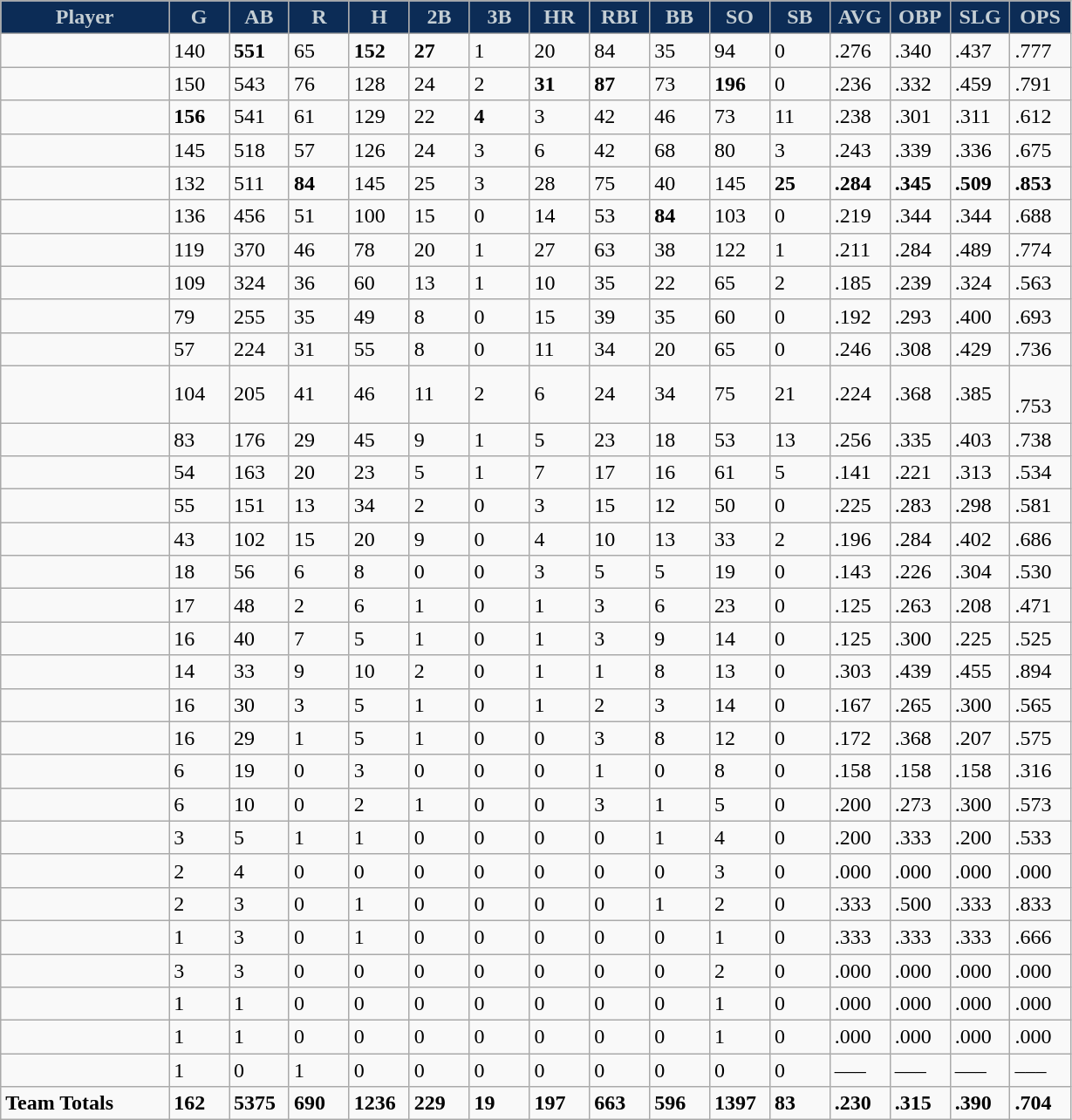<table class="wikitable sortable">
<tr>
<th style="background:#0C2C56; color:#C4CED4; width:14%;">Player</th>
<th style="background:#0C2C56; color:#C4CED4; width:5%;">G</th>
<th style="background:#0C2C56; color:#C4CED4; width:5%;">AB</th>
<th style="background:#0C2C56; color:#C4CED4; width:5%;">R</th>
<th style="background:#0C2C56; color:#C4CED4; width:5%;">H</th>
<th style="background:#0C2C56; color:#C4CED4; width:5%;">2B</th>
<th style="background:#0C2C56; color:#C4CED4; width:5%;">3B</th>
<th style="background:#0C2C56; color:#C4CED4; width:5%;">HR</th>
<th style="background:#0C2C56; color:#C4CED4; width:5%;">RBI</th>
<th style="background:#0C2C56; color:#C4CED4; width:5%;">BB</th>
<th style="background:#0C2C56; color:#C4CED4; width:5%;">SO</th>
<th style="background:#0C2C56; color:#C4CED4; width:5%;">SB</th>
<th style="background:#0C2C56; color:#C4CED4; width:5%;">AVG</th>
<th style="background:#0C2C56; color:#C4CED4; width:5%;">OBP</th>
<th style="background:#0C2C56; color:#C4CED4; width:5%;">SLG</th>
<th style="background:#0C2C56; color:#C4CED4; width:5%;">OPS</th>
</tr>
<tr>
<td></td>
<td>140</td>
<td><strong>551</strong></td>
<td>65</td>
<td><strong>152</strong></td>
<td><strong>27</strong></td>
<td>1</td>
<td>20</td>
<td>84</td>
<td>35</td>
<td>94</td>
<td>0</td>
<td>.276</td>
<td>.340</td>
<td>.437</td>
<td>.777</td>
</tr>
<tr>
<td></td>
<td>150</td>
<td>543</td>
<td>76</td>
<td>128</td>
<td>24</td>
<td>2</td>
<td><strong>31</strong></td>
<td><strong>87</strong></td>
<td>73</td>
<td><strong>196</strong></td>
<td>0</td>
<td>.236</td>
<td>.332</td>
<td>.459</td>
<td>.791</td>
</tr>
<tr>
<td></td>
<td><strong>156</strong></td>
<td>541</td>
<td>61</td>
<td>129</td>
<td>22</td>
<td><strong>4</strong></td>
<td>3</td>
<td>42</td>
<td>46</td>
<td>73</td>
<td>11</td>
<td>.238</td>
<td>.301</td>
<td>.311</td>
<td>.612</td>
</tr>
<tr>
<td></td>
<td>145</td>
<td>518</td>
<td>57</td>
<td>126</td>
<td>24</td>
<td>3</td>
<td>6</td>
<td>42</td>
<td>68</td>
<td>80</td>
<td>3</td>
<td>.243</td>
<td>.339</td>
<td>.336</td>
<td>.675</td>
</tr>
<tr>
<td></td>
<td>132</td>
<td>511</td>
<td><strong>84</strong></td>
<td>145</td>
<td>25</td>
<td>3</td>
<td>28</td>
<td>75</td>
<td>40</td>
<td>145</td>
<td><strong>25</strong></td>
<td><strong>.284</strong></td>
<td><strong>.345</strong></td>
<td><strong>.509</strong></td>
<td><strong>.853</strong></td>
</tr>
<tr>
<td></td>
<td>136</td>
<td>456</td>
<td>51</td>
<td>100</td>
<td>15</td>
<td>0</td>
<td>14</td>
<td>53</td>
<td><strong>84</strong></td>
<td>103</td>
<td>0</td>
<td>.219</td>
<td>.344</td>
<td>.344</td>
<td>.688</td>
</tr>
<tr>
<td></td>
<td>119</td>
<td>370</td>
<td>46</td>
<td>78</td>
<td>20</td>
<td>1</td>
<td>27</td>
<td>63</td>
<td>38</td>
<td>122</td>
<td>1</td>
<td>.211</td>
<td>.284</td>
<td>.489</td>
<td>.774</td>
</tr>
<tr>
<td></td>
<td>109</td>
<td>324</td>
<td>36</td>
<td>60</td>
<td>13</td>
<td>1</td>
<td>10</td>
<td>35</td>
<td>22</td>
<td>65</td>
<td>2</td>
<td>.185</td>
<td>.239</td>
<td>.324</td>
<td>.563</td>
</tr>
<tr>
<td></td>
<td>79</td>
<td>255</td>
<td>35</td>
<td>49</td>
<td>8</td>
<td>0</td>
<td>15</td>
<td>39</td>
<td>35</td>
<td>60</td>
<td>0</td>
<td>.192</td>
<td>.293</td>
<td>.400</td>
<td>.693</td>
</tr>
<tr>
<td></td>
<td>57</td>
<td>224</td>
<td>31</td>
<td>55</td>
<td>8</td>
<td>0</td>
<td>11</td>
<td>34</td>
<td>20</td>
<td>65</td>
<td>0</td>
<td>.246</td>
<td>.308</td>
<td>.429</td>
<td>.736</td>
</tr>
<tr>
<td></td>
<td>104</td>
<td>205</td>
<td>41</td>
<td>46</td>
<td>11</td>
<td>2</td>
<td>6</td>
<td>24</td>
<td>34</td>
<td>75</td>
<td>21</td>
<td>.224</td>
<td>.368</td>
<td>.385</td>
<td><br>.753</td>
</tr>
<tr>
<td></td>
<td>83</td>
<td>176</td>
<td>29</td>
<td>45</td>
<td>9</td>
<td>1</td>
<td>5</td>
<td>23</td>
<td>18</td>
<td>53</td>
<td>13</td>
<td>.256</td>
<td>.335</td>
<td>.403</td>
<td>.738</td>
</tr>
<tr>
<td></td>
<td>54</td>
<td>163</td>
<td>20</td>
<td>23</td>
<td>5</td>
<td>1</td>
<td>7</td>
<td>17</td>
<td>16</td>
<td>61</td>
<td>5</td>
<td>.141</td>
<td>.221</td>
<td>.313</td>
<td>.534</td>
</tr>
<tr>
<td></td>
<td>55</td>
<td>151</td>
<td>13</td>
<td>34</td>
<td>2</td>
<td>0</td>
<td>3</td>
<td>15</td>
<td>12</td>
<td>50</td>
<td>0</td>
<td>.225</td>
<td>.283</td>
<td>.298</td>
<td>.581</td>
</tr>
<tr>
<td></td>
<td>43</td>
<td>102</td>
<td>15</td>
<td>20</td>
<td>9</td>
<td>0</td>
<td>4</td>
<td>10</td>
<td>13</td>
<td>33</td>
<td>2</td>
<td>.196</td>
<td>.284</td>
<td>.402</td>
<td>.686</td>
</tr>
<tr>
<td></td>
<td>18</td>
<td>56</td>
<td>6</td>
<td>8</td>
<td>0</td>
<td>0</td>
<td>3</td>
<td>5</td>
<td>5</td>
<td>19</td>
<td>0</td>
<td>.143</td>
<td>.226</td>
<td>.304</td>
<td>.530</td>
</tr>
<tr>
<td></td>
<td>17</td>
<td>48</td>
<td>2</td>
<td>6</td>
<td>1</td>
<td>0</td>
<td>1</td>
<td>3</td>
<td>6</td>
<td>23</td>
<td>0</td>
<td>.125</td>
<td>.263</td>
<td>.208</td>
<td>.471</td>
</tr>
<tr>
<td></td>
<td>16</td>
<td>40</td>
<td>7</td>
<td>5</td>
<td>1</td>
<td>0</td>
<td>1</td>
<td>3</td>
<td>9</td>
<td>14</td>
<td>0</td>
<td>.125</td>
<td>.300</td>
<td>.225</td>
<td>.525</td>
</tr>
<tr>
<td></td>
<td>14</td>
<td>33</td>
<td>9</td>
<td>10</td>
<td>2</td>
<td>0</td>
<td>1</td>
<td>1</td>
<td>8</td>
<td>13</td>
<td>0</td>
<td>.303</td>
<td>.439</td>
<td>.455</td>
<td>.894</td>
</tr>
<tr>
<td></td>
<td>16</td>
<td>30</td>
<td>3</td>
<td>5</td>
<td>1</td>
<td>0</td>
<td>1</td>
<td>2</td>
<td>3</td>
<td>14</td>
<td>0</td>
<td>.167</td>
<td>.265</td>
<td>.300</td>
<td>.565</td>
</tr>
<tr>
<td></td>
<td>16</td>
<td>29</td>
<td>1</td>
<td>5</td>
<td>1</td>
<td>0</td>
<td>0</td>
<td>3</td>
<td>8</td>
<td>12</td>
<td>0</td>
<td>.172</td>
<td>.368</td>
<td>.207</td>
<td>.575</td>
</tr>
<tr>
<td></td>
<td>6</td>
<td>19</td>
<td>0</td>
<td>3</td>
<td>0</td>
<td>0</td>
<td>0</td>
<td>1</td>
<td>0</td>
<td>8</td>
<td>0</td>
<td>.158</td>
<td>.158</td>
<td>.158</td>
<td>.316</td>
</tr>
<tr>
<td></td>
<td>6</td>
<td>10</td>
<td>0</td>
<td>2</td>
<td>1</td>
<td>0</td>
<td>0</td>
<td>3</td>
<td>1</td>
<td>5</td>
<td>0</td>
<td>.200</td>
<td>.273</td>
<td>.300</td>
<td>.573</td>
</tr>
<tr>
<td></td>
<td>3</td>
<td>5</td>
<td>1</td>
<td>1</td>
<td>0</td>
<td>0</td>
<td>0</td>
<td>0</td>
<td>1</td>
<td>4</td>
<td>0</td>
<td>.200</td>
<td>.333</td>
<td>.200</td>
<td>.533</td>
</tr>
<tr>
<td></td>
<td>2</td>
<td>4</td>
<td>0</td>
<td>0</td>
<td>0</td>
<td>0</td>
<td>0</td>
<td>0</td>
<td>0</td>
<td>3</td>
<td>0</td>
<td>.000</td>
<td>.000</td>
<td>.000</td>
<td>.000</td>
</tr>
<tr>
<td></td>
<td>2</td>
<td>3</td>
<td>0</td>
<td>1</td>
<td>0</td>
<td>0</td>
<td>0</td>
<td>0</td>
<td>1</td>
<td>2</td>
<td>0</td>
<td>.333</td>
<td>.500</td>
<td>.333</td>
<td>.833</td>
</tr>
<tr>
<td></td>
<td>1</td>
<td>3</td>
<td>0</td>
<td>1</td>
<td>0</td>
<td>0</td>
<td>0</td>
<td>0</td>
<td>0</td>
<td>1</td>
<td>0</td>
<td>.333</td>
<td>.333</td>
<td>.333</td>
<td>.666</td>
</tr>
<tr>
<td></td>
<td>3</td>
<td>3</td>
<td>0</td>
<td>0</td>
<td>0</td>
<td>0</td>
<td>0</td>
<td>0</td>
<td>0</td>
<td>2</td>
<td>0</td>
<td>.000</td>
<td>.000</td>
<td>.000</td>
<td>.000</td>
</tr>
<tr>
<td></td>
<td>1</td>
<td>1</td>
<td>0</td>
<td>0</td>
<td>0</td>
<td>0</td>
<td>0</td>
<td>0</td>
<td>0</td>
<td>1</td>
<td>0</td>
<td>.000</td>
<td>.000</td>
<td>.000</td>
<td>.000</td>
</tr>
<tr>
<td></td>
<td>1</td>
<td>1</td>
<td>0</td>
<td>0</td>
<td>0</td>
<td>0</td>
<td>0</td>
<td>0</td>
<td>0</td>
<td>1</td>
<td>0</td>
<td>.000</td>
<td>.000</td>
<td>.000</td>
<td>.000</td>
</tr>
<tr>
<td></td>
<td>1</td>
<td>0</td>
<td>1</td>
<td>0</td>
<td>0</td>
<td>0</td>
<td>0</td>
<td>0</td>
<td>0</td>
<td>0</td>
<td>0</td>
<td>–––</td>
<td>–––</td>
<td>–––</td>
<td>–––</td>
</tr>
<tr>
<td><strong>Team Totals</strong></td>
<td><strong>162</strong></td>
<td><strong>5375</strong></td>
<td><strong>690</strong></td>
<td><strong>1236</strong></td>
<td><strong>229</strong></td>
<td><strong>19</strong></td>
<td><strong>197</strong></td>
<td><strong>663</strong></td>
<td><strong>596</strong></td>
<td><strong>1397</strong></td>
<td><strong>83</strong></td>
<td><strong>.230</strong></td>
<td><strong>.315</strong></td>
<td><strong>.390</strong></td>
<td><strong>.704</strong></td>
</tr>
</table>
